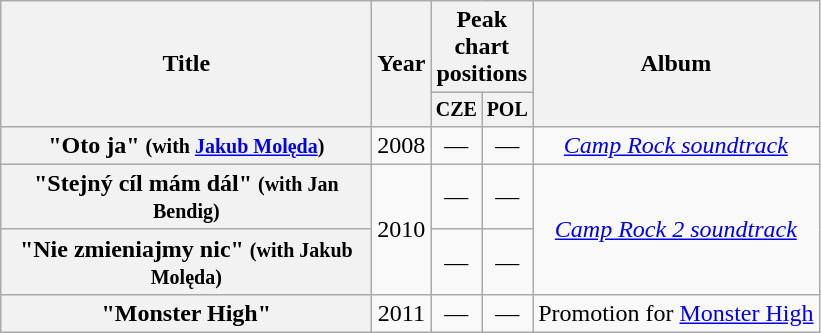<table class="wikitable plainrowheaders" style=text-align:center;>
<tr>
<th scope="col" rowspan="2" width="240px">Title</th>
<th scope="col" rowspan="2">Year</th>
<th scope="col" colspan="2">Peak chart positions</th>
<th scope="col" rowspan="2">Album</th>
</tr>
<tr style=font-size:smaller>
<th width="25">CZE<br></th>
<th width="25">POL<br></th>
</tr>
<tr>
<th scope="row">"Oto ja" <small>(with <a href='#'>Jakub Molęda</a>)</small></th>
<td>2008</td>
<td>—</td>
<td>—</td>
<td align="center"><em><a href='#'>Camp Rock soundtrack</a></em></td>
</tr>
<tr>
<th scope="row">"Stejný cíl mám dál" <small>(with Jan Bendig)</small></th>
<td rowspan="2">2010</td>
<td>—</td>
<td>—</td>
<td rowspan="2" align="center"><em><a href='#'>Camp Rock 2 soundtrack</a></em></td>
</tr>
<tr>
<th scope="row">"Nie zmieniajmy nic" <small>(with Jakub Molęda)</small></th>
<td>—</td>
<td>—</td>
</tr>
<tr>
<th scope="row">"Monster High"</th>
<td>2011</td>
<td>—</td>
<td>—</td>
<td>Promotion for <a href='#'>Monster High</a></td>
</tr>
</table>
